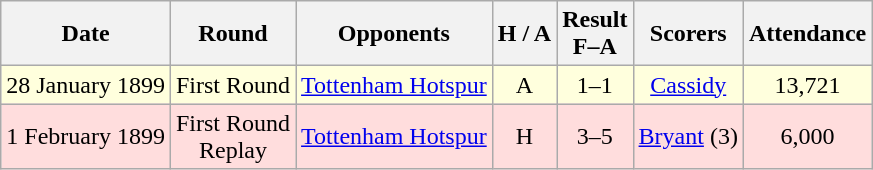<table class="wikitable" style="text-align:center">
<tr>
<th>Date</th>
<th>Round</th>
<th>Opponents</th>
<th>H / A</th>
<th>Result<br>F–A</th>
<th>Scorers</th>
<th>Attendance</th>
</tr>
<tr bgcolor="#ffffdd">
<td>28 January 1899</td>
<td>First Round</td>
<td><a href='#'>Tottenham Hotspur</a></td>
<td>A</td>
<td>1–1</td>
<td><a href='#'>Cassidy</a></td>
<td>13,721</td>
</tr>
<tr bgcolor="#ffdddd">
<td>1 February 1899</td>
<td>First Round<br>Replay</td>
<td><a href='#'>Tottenham Hotspur</a></td>
<td>H</td>
<td>3–5</td>
<td><a href='#'>Bryant</a> (3)</td>
<td>6,000</td>
</tr>
</table>
